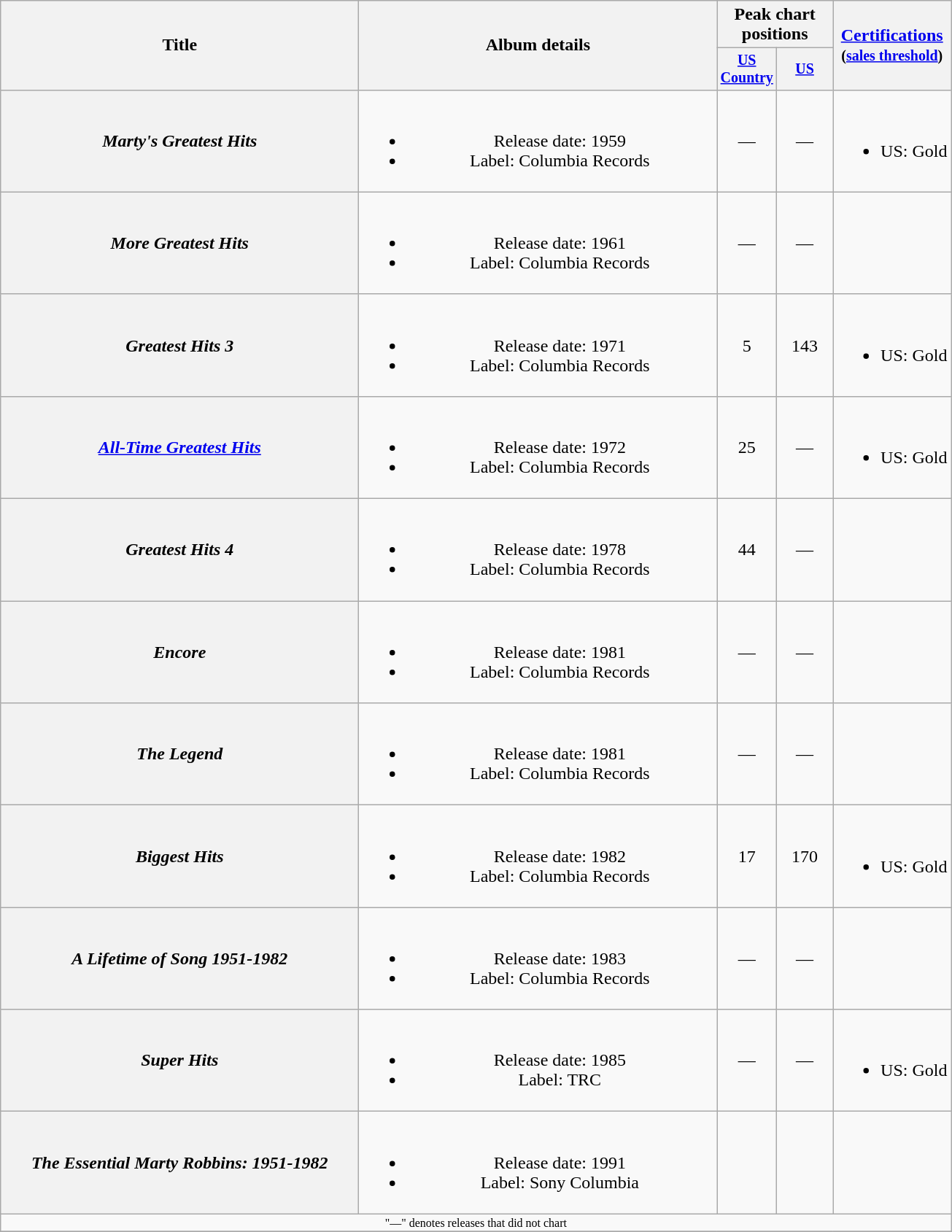<table class="wikitable plainrowheaders" style="text-align:center;">
<tr>
<th rowspan="2" style="width:20em;">Title</th>
<th rowspan="2" style="width:20em;">Album details</th>
<th colspan="2">Peak chart<br>positions</th>
<th rowspan="2"><a href='#'>Certifications</a><br><small>(<a href='#'>sales threshold</a>)</small></th>
</tr>
<tr style="font-size:smaller;">
<th width="45"><a href='#'>US Country</a><br></th>
<th width="45"><a href='#'>US</a><br></th>
</tr>
<tr>
<th scope="row"><em>Marty's Greatest Hits</em></th>
<td><br><ul><li>Release date: 1959</li><li>Label: Columbia Records</li></ul></td>
<td>—</td>
<td>—</td>
<td align="left"><br><ul><li>US: Gold</li></ul></td>
</tr>
<tr>
<th scope="row"><em>More Greatest Hits</em></th>
<td><br><ul><li>Release date: 1961</li><li>Label: Columbia Records</li></ul></td>
<td>—</td>
<td>—</td>
<td></td>
</tr>
<tr>
<th scope="row"><em>Greatest Hits 3</em></th>
<td><br><ul><li>Release date: 1971</li><li>Label: Columbia Records</li></ul></td>
<td>5</td>
<td>143</td>
<td align="left"><br><ul><li>US: Gold</li></ul></td>
</tr>
<tr>
<th scope="row"><em><a href='#'>All-Time Greatest Hits</a></em></th>
<td><br><ul><li>Release date: 1972</li><li>Label: Columbia Records</li></ul></td>
<td>25</td>
<td>—</td>
<td align="left"><br><ul><li>US: Gold</li></ul></td>
</tr>
<tr>
<th scope="row"><em>Greatest Hits 4</em></th>
<td><br><ul><li>Release date: 1978</li><li>Label: Columbia Records</li></ul></td>
<td>44</td>
<td>—</td>
<td></td>
</tr>
<tr>
<th scope="row"><em>Encore</em></th>
<td><br><ul><li>Release date: 1981</li><li>Label: Columbia Records</li></ul></td>
<td>—</td>
<td>—</td>
<td></td>
</tr>
<tr>
<th scope="row"><em>The Legend</em></th>
<td><br><ul><li>Release date: 1981</li><li>Label: Columbia Records</li></ul></td>
<td>—</td>
<td>—</td>
<td></td>
</tr>
<tr>
<th scope="row"><em>Biggest Hits</em></th>
<td><br><ul><li>Release date: 1982</li><li>Label: Columbia Records</li></ul></td>
<td>17</td>
<td>170</td>
<td align="left"><br><ul><li>US: Gold</li></ul></td>
</tr>
<tr>
<th scope="row"><em>A Lifetime of Song 1951-1982</em></th>
<td><br><ul><li>Release date: 1983</li><li>Label: Columbia Records</li></ul></td>
<td>—</td>
<td>—</td>
<td></td>
</tr>
<tr>
<th scope="row"><em>Super Hits</em></th>
<td><br><ul><li>Release date: 1985</li><li>Label: TRC</li></ul></td>
<td>—</td>
<td>—</td>
<td align="left"><br><ul><li>US: Gold</li></ul></td>
</tr>
<tr>
<th scope="row"><em>The Essential Marty Robbins: 1951-1982</em></th>
<td><br><ul><li>Release date: 1991</li><li>Label: Sony Columbia</li></ul></td>
<td></td>
<td></td>
<td></td>
</tr>
<tr>
<td colspan="5" style="font-size:8pt">"—" denotes releases that did not chart</td>
</tr>
<tr>
</tr>
</table>
